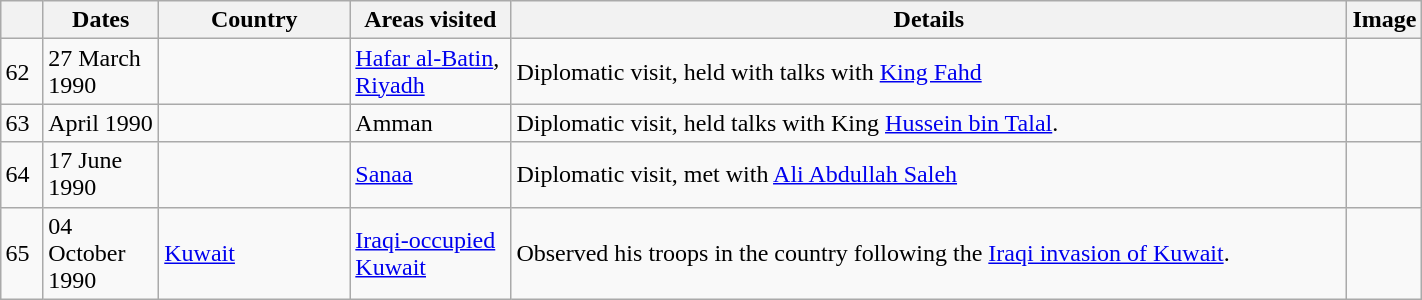<table class="wikitable sortable" border="1" style="margin: 1em auto 1em auto">
<tr>
<th style="width: 3%;"></th>
<th width="70">Dates</th>
<th width="120">Country</th>
<th width="100">Areas visited</th>
<th width="550">Details</th>
<th>Image</th>
</tr>
<tr>
<td>62</td>
<td>27 March 1990</td>
<td></td>
<td><a href='#'>Hafar al-Batin</a>, <a href='#'>Riyadh</a></td>
<td>Diplomatic visit, held with talks with <a href='#'>King Fahd</a></td>
<td></td>
</tr>
<tr>
<td>63</td>
<td>April 1990</td>
<td></td>
<td>Amman</td>
<td>Diplomatic visit, held talks with King <a href='#'>Hussein bin Talal</a>.</td>
<td></td>
</tr>
<tr>
<td>64</td>
<td>17 June 1990</td>
<td></td>
<td><a href='#'>Sanaa</a></td>
<td>Diplomatic visit, met with <a href='#'>Ali Abdullah Saleh</a></td>
<td></td>
</tr>
<tr>
<td>65</td>
<td>04 October 1990</td>
<td> <a href='#'>Kuwait</a></td>
<td><a href='#'>Iraqi-occupied Kuwait</a></td>
<td>Observed his troops in the country following the <a href='#'>Iraqi invasion of Kuwait</a>.</td>
<td></td>
</tr>
</table>
